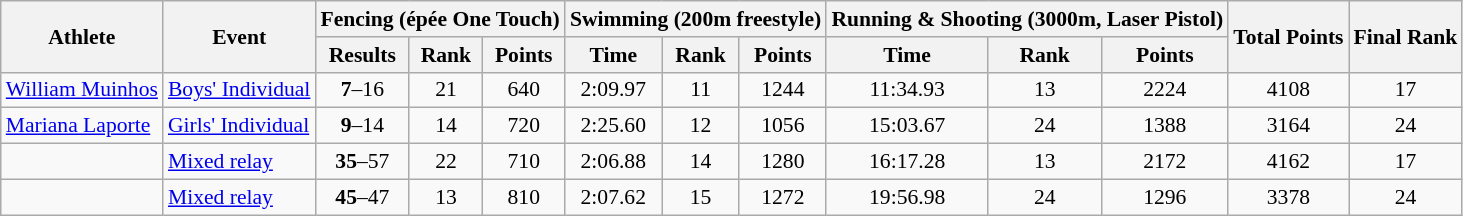<table class="wikitable" border="1" style="font-size:90%">
<tr>
<th rowspan=2>Athlete</th>
<th rowspan=2>Event</th>
<th colspan=3>Fencing (épée One Touch)</th>
<th colspan=3>Swimming (200m freestyle)</th>
<th colspan=3>Running & Shooting (3000m, Laser Pistol)</th>
<th rowspan=2>Total Points</th>
<th rowspan=2>Final Rank</th>
</tr>
<tr>
<th>Results</th>
<th>Rank</th>
<th>Points</th>
<th>Time</th>
<th>Rank</th>
<th>Points</th>
<th>Time</th>
<th>Rank</th>
<th>Points</th>
</tr>
<tr>
<td><a href='#'>William Muinhos</a></td>
<td><a href='#'>Boys' Individual</a></td>
<td align=center><strong>7</strong>–16</td>
<td align=center>21</td>
<td align=center>640</td>
<td align=center>2:09.97</td>
<td align=center>11</td>
<td align=center>1244</td>
<td align=center>11:34.93</td>
<td align=center>13</td>
<td align=center>2224</td>
<td align=center>4108</td>
<td align=center>17</td>
</tr>
<tr>
<td><a href='#'>Mariana Laporte</a></td>
<td><a href='#'>Girls' Individual</a></td>
<td align=center><strong>9</strong>–14</td>
<td align=center>14</td>
<td align=center>720</td>
<td align=center>2:25.60</td>
<td align=center>12</td>
<td align=center>1056</td>
<td align=center>15:03.67</td>
<td align=center>24</td>
<td align=center>1388</td>
<td align=center>3164</td>
<td align=center>24</td>
</tr>
<tr>
<td><br></td>
<td><a href='#'>Mixed relay</a></td>
<td align=center><strong>35</strong>–57</td>
<td align=center>22</td>
<td align=center>710</td>
<td align=center>2:06.88</td>
<td align=center>14</td>
<td align=center>1280</td>
<td align=center>16:17.28</td>
<td align=center>13</td>
<td align=center>2172</td>
<td align=center>4162</td>
<td align=center>17</td>
</tr>
<tr>
<td><br></td>
<td><a href='#'>Mixed relay</a></td>
<td align=center><strong>45</strong>–47</td>
<td align=center>13</td>
<td align=center>810</td>
<td align=center>2:07.62</td>
<td align=center>15</td>
<td align=center>1272</td>
<td align=center>19:56.98</td>
<td align=center>24</td>
<td align=center>1296</td>
<td align=center>3378</td>
<td align=center>24</td>
</tr>
</table>
